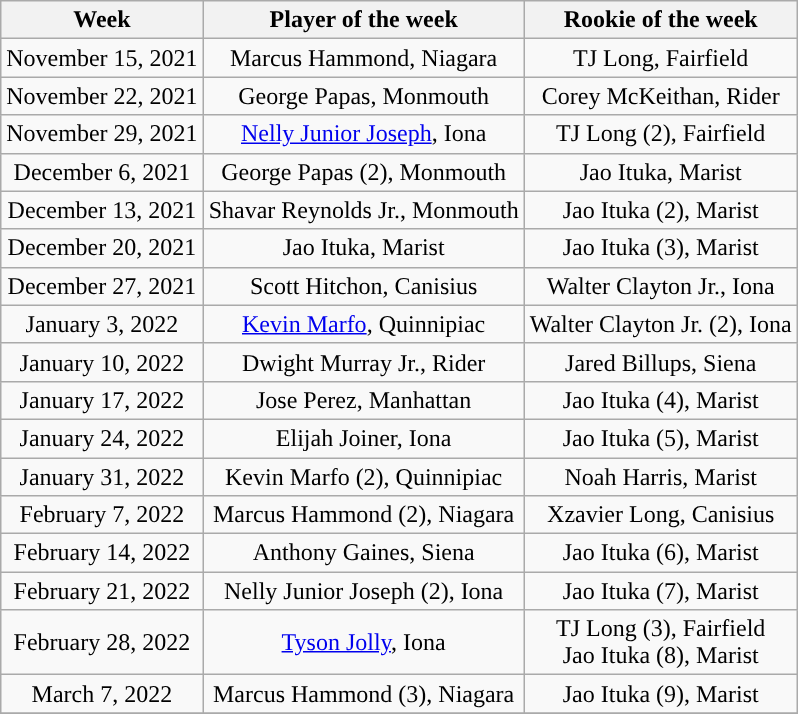<table class="wikitable" style="text-align: center;border=1">
<tr>
<th>Week</th>
<th>Player of the week</th>
<th>Rookie of the week</th>
</tr>
<tr>
<td>November 15, 2021</td>
<td>Marcus Hammond, Niagara</td>
<td>TJ Long, Fairfield</td>
</tr>
<tr>
<td>November 22, 2021</td>
<td>George Papas, Monmouth</td>
<td>Corey McKeithan, Rider</td>
</tr>
<tr>
<td>November 29, 2021</td>
<td><a href='#'>Nelly Junior Joseph</a>, Iona</td>
<td>TJ Long (2), Fairfield</td>
</tr>
<tr>
<td>December 6, 2021</td>
<td>George Papas (2), Monmouth</td>
<td>Jao Ituka, Marist</td>
</tr>
<tr>
<td>December 13, 2021</td>
<td>Shavar Reynolds Jr., Monmouth</td>
<td>Jao Ituka (2), Marist</td>
</tr>
<tr>
<td>December 20, 2021</td>
<td>Jao Ituka, Marist</td>
<td>Jao Ituka (3), Marist</td>
</tr>
<tr>
<td>December 27, 2021</td>
<td>Scott Hitchon, Canisius</td>
<td>Walter Clayton Jr., Iona</td>
</tr>
<tr>
<td>January 3, 2022</td>
<td><a href='#'>Kevin Marfo</a>, Quinnipiac</td>
<td>Walter Clayton Jr. (2), Iona</td>
</tr>
<tr>
<td>January 10, 2022</td>
<td>Dwight Murray Jr., Rider</td>
<td>Jared Billups, Siena</td>
</tr>
<tr>
<td>January 17, 2022</td>
<td>Jose Perez, Manhattan</td>
<td>Jao Ituka (4), Marist</td>
</tr>
<tr>
<td>January 24, 2022</td>
<td>Elijah Joiner, Iona</td>
<td>Jao Ituka (5), Marist</td>
</tr>
<tr>
<td>January 31, 2022</td>
<td>Kevin Marfo (2), Quinnipiac</td>
<td>Noah Harris, Marist</td>
</tr>
<tr>
<td>February 7, 2022</td>
<td>Marcus Hammond (2), Niagara</td>
<td>Xzavier Long, Canisius</td>
</tr>
<tr>
<td>February 14, 2022</td>
<td>Anthony Gaines, Siena</td>
<td>Jao Ituka (6), Marist</td>
</tr>
<tr>
<td>February 21, 2022</td>
<td>Nelly Junior Joseph (2), Iona</td>
<td>Jao Ituka (7), Marist</td>
</tr>
<tr>
<td>February 28, 2022</td>
<td><a href='#'>Tyson Jolly</a>, Iona</td>
<td>TJ Long (3), Fairfield<br>Jao Ituka (8), Marist</td>
</tr>
<tr>
<td>March 7, 2022</td>
<td>Marcus Hammond (3), Niagara</td>
<td>Jao Ituka (9), Marist</td>
</tr>
<tr>
</tr>
</table>
